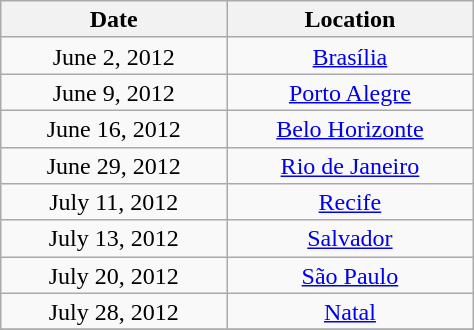<table class="wikitable" style="text-align:center; line-height:17px; width:25%;">
<tr>
<th>Date</th>
<th>Location</th>
</tr>
<tr>
<td>June 2, 2012</td>
<td><a href='#'>Brasília</a></td>
</tr>
<tr>
<td>June 9, 2012</td>
<td><a href='#'>Porto Alegre</a></td>
</tr>
<tr>
<td>June 16, 2012</td>
<td><a href='#'>Belo Horizonte</a></td>
</tr>
<tr>
<td>June 29, 2012</td>
<td><a href='#'>Rio de Janeiro</a></td>
</tr>
<tr>
<td>July 11, 2012</td>
<td><a href='#'>Recife</a></td>
</tr>
<tr>
<td>July 13, 2012</td>
<td><a href='#'>Salvador</a></td>
</tr>
<tr>
<td>July 20, 2012</td>
<td><a href='#'>São Paulo</a></td>
</tr>
<tr>
<td>July 28, 2012</td>
<td><a href='#'>Natal</a></td>
</tr>
<tr>
</tr>
</table>
